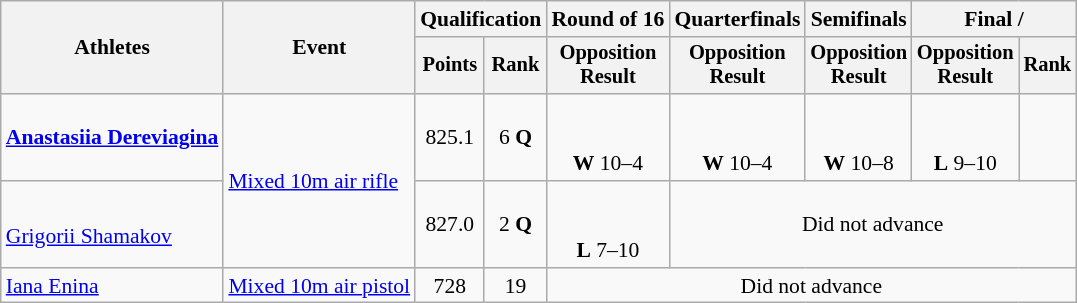<table class="wikitable" style="text-align:center;font-size:90%">
<tr>
<th rowspan=2>Athletes</th>
<th rowspan=2>Event</th>
<th colspan=2>Qualification</th>
<th>Round of 16</th>
<th>Quarterfinals</th>
<th>Semifinals</th>
<th colspan=2>Final / </th>
</tr>
<tr style="font-size:95%">
<th>Points</th>
<th>Rank</th>
<th>Opposition<br>Result</th>
<th>Opposition<br>Result</th>
<th>Opposition<br>Result</th>
<th>Opposition<br>Result</th>
<th>Rank</th>
</tr>
<tr>
<td align=left><strong><a href='#'>Anastasiia Dereviagina</a></strong><br></td>
<td rowspan=2 align=left><a href='#'>Mixed 10m air rifle</a></td>
<td>825.1</td>
<td>6 <strong>Q</strong></td>
<td><br><br><strong>W</strong> 10–4</td>
<td><br><br><strong>W</strong> 10–4</td>
<td><br><br><strong>W</strong> 10–8</td>
<td><br><br><strong>L</strong> 9–10</td>
<td></td>
</tr>
<tr>
<td align=left><br><a href='#'>Grigorii Shamakov</a></td>
<td>827.0</td>
<td>2 <strong>Q</strong></td>
<td><br><br><strong>L</strong> 7–10</td>
<td colspan=4>Did not advance</td>
</tr>
<tr>
<td align=left><a href='#'>Iana Enina</a><br></td>
<td align=left><a href='#'>Mixed 10m air pistol</a></td>
<td>728</td>
<td>19</td>
<td colspan=5>Did not advance</td>
</tr>
</table>
